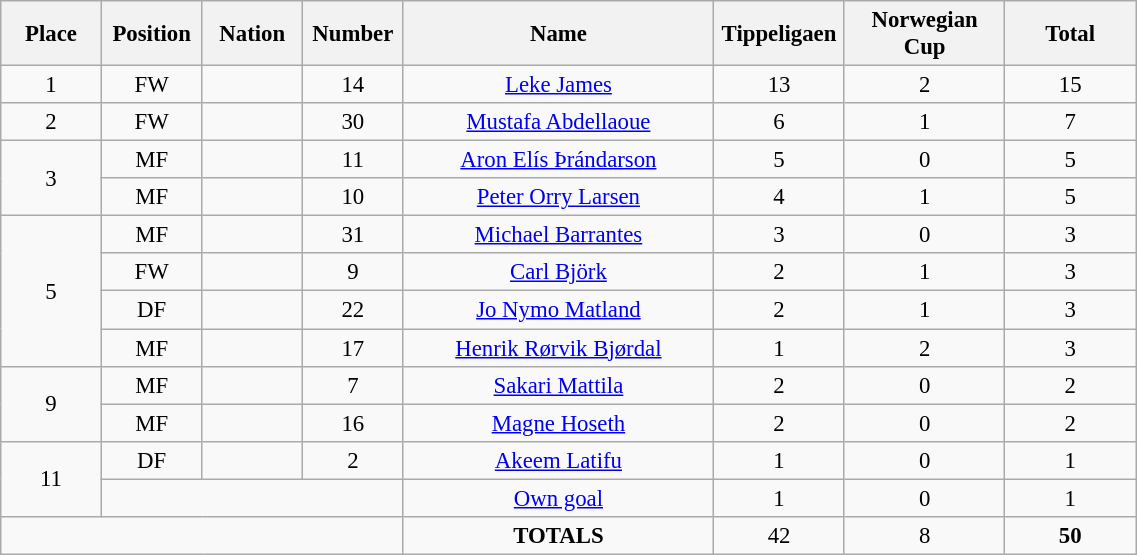<table class="wikitable" style="font-size: 95%; text-align: center;">
<tr>
<th width=60>Place</th>
<th width=60>Position</th>
<th width=60>Nation</th>
<th width=60>Number</th>
<th width=200>Name</th>
<th width=80>Tippeligaen</th>
<th width=100>Norwegian Cup</th>
<th width=80><strong>Total</strong></th>
</tr>
<tr>
<td>1</td>
<td>FW</td>
<td></td>
<td>14</td>
<td><a href='#'>Leke James</a></td>
<td>13</td>
<td>2</td>
<td>15</td>
</tr>
<tr>
<td>2</td>
<td>FW</td>
<td></td>
<td>30</td>
<td><a href='#'>Mustafa Abdellaoue</a></td>
<td>6</td>
<td>1</td>
<td>7</td>
</tr>
<tr>
<td rowspan=2>3</td>
<td>MF</td>
<td></td>
<td>11</td>
<td><a href='#'>Aron Elís Þrándarson</a></td>
<td>5</td>
<td>0</td>
<td>5</td>
</tr>
<tr>
<td>MF</td>
<td></td>
<td>10</td>
<td><a href='#'>Peter Orry Larsen</a></td>
<td>4</td>
<td>1</td>
<td>5</td>
</tr>
<tr>
<td rowspan=4>5</td>
<td>MF</td>
<td></td>
<td>31</td>
<td><a href='#'>Michael Barrantes</a></td>
<td>3</td>
<td>0</td>
<td>3</td>
</tr>
<tr>
<td>FW</td>
<td></td>
<td>9</td>
<td><a href='#'>Carl Björk</a></td>
<td>2</td>
<td>1</td>
<td>3</td>
</tr>
<tr>
<td>DF</td>
<td></td>
<td>22</td>
<td><a href='#'>Jo Nymo Matland</a></td>
<td>2</td>
<td>1</td>
<td>3</td>
</tr>
<tr>
<td>MF</td>
<td></td>
<td>17</td>
<td><a href='#'>Henrik Rørvik Bjørdal</a></td>
<td>1</td>
<td>2</td>
<td>3</td>
</tr>
<tr>
<td rowspan=2>9</td>
<td>MF</td>
<td></td>
<td>7</td>
<td><a href='#'>Sakari Mattila</a></td>
<td>2</td>
<td>0</td>
<td>2</td>
</tr>
<tr>
<td>MF</td>
<td></td>
<td>16</td>
<td><a href='#'>Magne Hoseth</a></td>
<td>2</td>
<td>0</td>
<td>2</td>
</tr>
<tr>
<td rowspan=2>11</td>
<td>DF</td>
<td></td>
<td>2</td>
<td><a href='#'>Akeem Latifu</a></td>
<td>1</td>
<td>0</td>
<td>1</td>
</tr>
<tr>
<td colspan=3></td>
<td><a href='#'>Own goal</a></td>
<td>1</td>
<td>0</td>
<td>1</td>
</tr>
<tr>
<td colspan=4></td>
<td><strong>TOTALS</strong></td>
<td>42</td>
<td>8</td>
<td><strong>50</strong></td>
</tr>
</table>
